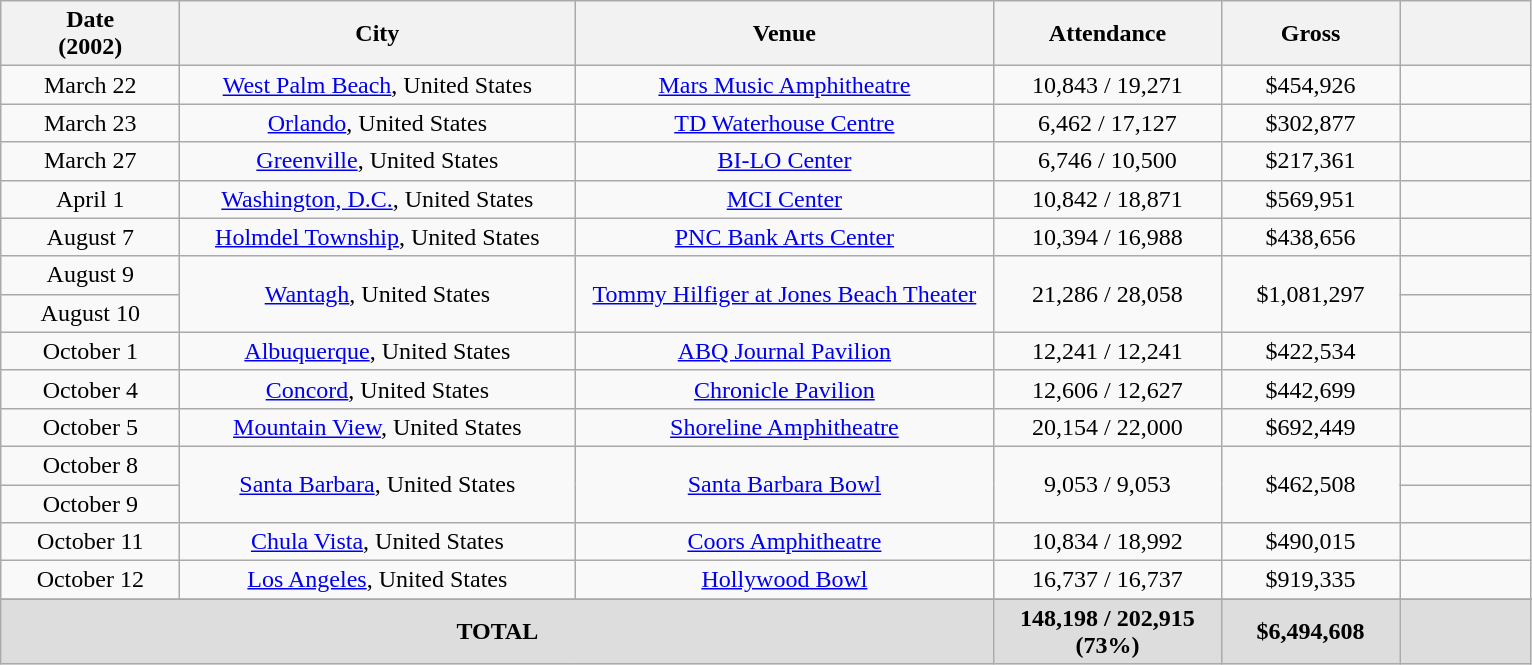<table class="wikitable sortable plainrowheaders" style="text-align:center;">
<tr>
<th scope="col" style="width:7em;">Date<br>(2002)</th>
<th scope="col" style="width:16em;">City</th>
<th scope="col" style="width:17em;">Venue</th>
<th scope="col" style="width:9em;">Attendance</th>
<th scope="col" style="width:7em;">Gross</th>
<th scope="col" style="width:5em;" class="unsortable"></th>
</tr>
<tr>
<td>March 22</td>
<td><a href='#'>West Palm Beach</a>, United States</td>
<td><a href='#'>Mars Music Amphitheatre</a></td>
<td>10,843 / 19,271</td>
<td>$454,926</td>
<td></td>
</tr>
<tr>
<td>March 23</td>
<td><a href='#'>Orlando</a>, United States</td>
<td><a href='#'>TD Waterhouse Centre</a></td>
<td>6,462 / 17,127</td>
<td>$302,877</td>
<td></td>
</tr>
<tr>
<td>March 27</td>
<td><a href='#'>Greenville</a>, United States</td>
<td><a href='#'>BI-LO Center</a></td>
<td>6,746 / 10,500</td>
<td>$217,361</td>
<td></td>
</tr>
<tr>
<td>April 1</td>
<td><a href='#'>Washington, D.C.</a>, United States</td>
<td><a href='#'>MCI Center</a></td>
<td>10,842 / 18,871</td>
<td>$569,951</td>
<td></td>
</tr>
<tr>
<td>August 7</td>
<td><a href='#'>Holmdel Township</a>, United States</td>
<td><a href='#'>PNC Bank Arts Center</a></td>
<td>10,394 / 16,988</td>
<td>$438,656</td>
<td></td>
</tr>
<tr>
<td>August 9</td>
<td rowspan="2"><a href='#'>Wantagh</a>, United States</td>
<td rowspan="2"><a href='#'>Tommy Hilfiger at Jones Beach Theater</a></td>
<td rowspan="2">21,286 / 28,058</td>
<td rowspan="2">$1,081,297</td>
<td></td>
</tr>
<tr>
<td>August 10</td>
<td></td>
</tr>
<tr>
<td>October 1</td>
<td><a href='#'>Albuquerque</a>, United States</td>
<td><a href='#'>ABQ Journal Pavilion</a></td>
<td>12,241 / 12,241</td>
<td>$422,534</td>
<td></td>
</tr>
<tr>
<td>October 4</td>
<td><a href='#'>Concord</a>, United States</td>
<td><a href='#'>Chronicle Pavilion</a></td>
<td>12,606 / 12,627</td>
<td>$442,699</td>
<td></td>
</tr>
<tr>
<td>October 5</td>
<td><a href='#'>Mountain View</a>, United States</td>
<td><a href='#'>Shoreline Amphitheatre</a></td>
<td>20,154 / 22,000</td>
<td>$692,449</td>
<td></td>
</tr>
<tr>
<td>October 8</td>
<td rowspan="2"><a href='#'>Santa Barbara</a>, United States</td>
<td rowspan="2"><a href='#'>Santa Barbara Bowl</a></td>
<td rowspan="2">9,053 / 9,053</td>
<td rowspan="2">$462,508</td>
<td></td>
</tr>
<tr>
<td>October 9</td>
<td></td>
</tr>
<tr>
<td>October 11</td>
<td><a href='#'>Chula Vista</a>, United States</td>
<td><a href='#'>Coors Amphitheatre</a></td>
<td>10,834 / 18,992</td>
<td>$490,015</td>
<td></td>
</tr>
<tr>
<td>October 12</td>
<td><a href='#'>Los Angeles</a>, United States</td>
<td><a href='#'>Hollywood Bowl</a></td>
<td>16,737 / 16,737</td>
<td>$919,335</td>
<td></td>
</tr>
<tr>
</tr>
<tr style="background:#ddd;">
<td colspan="3"><strong>TOTAL</strong></td>
<td><strong>148,198 / 202,915 (73%)</strong></td>
<td><strong>$6,494,608</strong></td>
<td></td>
</tr>
</table>
